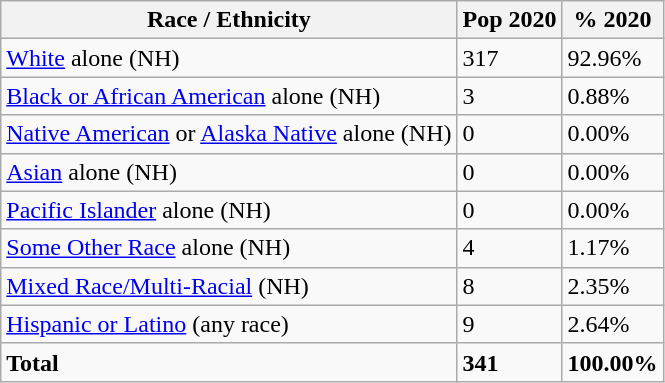<table class="wikitable">
<tr>
<th>Race / Ethnicity</th>
<th>Pop 2020</th>
<th>% 2020</th>
</tr>
<tr>
<td><a href='#'>White</a> alone (NH)</td>
<td>317</td>
<td>92.96%</td>
</tr>
<tr>
<td><a href='#'>Black or African American</a> alone (NH)</td>
<td>3</td>
<td>0.88%</td>
</tr>
<tr>
<td><a href='#'>Native American</a> or <a href='#'>Alaska Native</a> alone (NH)</td>
<td>0</td>
<td>0.00%</td>
</tr>
<tr>
<td><a href='#'>Asian</a> alone (NH)</td>
<td>0</td>
<td>0.00%</td>
</tr>
<tr>
<td><a href='#'>Pacific Islander</a> alone (NH)</td>
<td>0</td>
<td>0.00%</td>
</tr>
<tr>
<td><a href='#'>Some Other Race</a> alone (NH)</td>
<td>4</td>
<td>1.17%</td>
</tr>
<tr>
<td><a href='#'>Mixed Race/Multi-Racial</a> (NH)</td>
<td>8</td>
<td>2.35%</td>
</tr>
<tr>
<td><a href='#'>Hispanic or Latino</a> (any race)</td>
<td>9</td>
<td>2.64%</td>
</tr>
<tr>
<td><strong>Total</strong></td>
<td><strong>341</strong></td>
<td><strong>100.00%</strong></td>
</tr>
</table>
